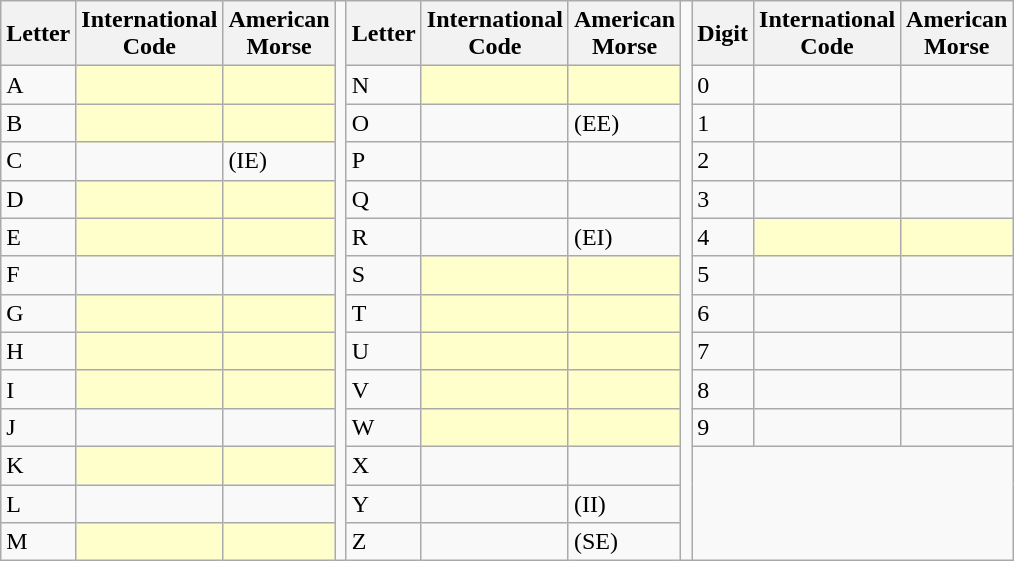<table class="wikitable" style="text-align: ">
<tr>
<th>Letter</th>
<th>International <br> Code</th>
<th>American <br> Morse</th>
<td rowspan=14></td>
<th>Letter</th>
<th>International <br> Code</th>
<th>American <br> Morse</th>
<td rowspan=14></td>
<th>Digit</th>
<th>International <br> Code</th>
<th>American <br> Morse</th>
</tr>
<tr>
<td>A</td>
<td bgcolor=#ffffcc></td>
<td bgcolor=#ffffcc></td>
<td>N</td>
<td bgcolor=#ffffcc></td>
<td bgcolor=#ffffcc></td>
<td>0</td>
<td></td>
<td></td>
</tr>
<tr>
<td>B</td>
<td bgcolor=#ffffcc></td>
<td bgcolor=#ffffcc></td>
<td>O</td>
<td></td>
<td> (EE)</td>
<td>1</td>
<td></td>
<td></td>
</tr>
<tr>
<td>C</td>
<td></td>
<td> (IE)</td>
<td>P</td>
<td></td>
<td></td>
<td>2</td>
<td></td>
<td></td>
</tr>
<tr>
<td>D</td>
<td bgcolor=#ffffcc></td>
<td bgcolor=#ffffcc></td>
<td>Q</td>
<td></td>
<td></td>
<td>3</td>
<td></td>
<td></td>
</tr>
<tr>
<td>E</td>
<td bgcolor=#ffffcc></td>
<td bgcolor=#ffffcc></td>
<td>R</td>
<td></td>
<td> (EI)</td>
<td>4</td>
<td bgcolor=#ffffcc></td>
<td bgcolor=#ffffcc></td>
</tr>
<tr>
<td>F</td>
<td></td>
<td></td>
<td>S</td>
<td bgcolor=#ffffcc></td>
<td bgcolor=#ffffcc></td>
<td>5</td>
<td></td>
<td></td>
</tr>
<tr>
<td>G</td>
<td bgcolor=#ffffcc></td>
<td bgcolor=#ffffcc></td>
<td>T</td>
<td bgcolor=#ffffcc></td>
<td bgcolor=#ffffcc></td>
<td>6</td>
<td></td>
<td></td>
</tr>
<tr>
<td>H</td>
<td bgcolor=#ffffcc></td>
<td bgcolor=#ffffcc></td>
<td>U</td>
<td bgcolor=#ffffcc></td>
<td bgcolor=#ffffcc></td>
<td>7</td>
<td></td>
<td></td>
</tr>
<tr>
<td>I</td>
<td bgcolor=#ffffcc></td>
<td bgcolor=#ffffcc></td>
<td>V</td>
<td bgcolor=#ffffcc></td>
<td bgcolor=#ffffcc></td>
<td>8</td>
<td></td>
<td></td>
</tr>
<tr>
<td>J</td>
<td></td>
<td></td>
<td>W</td>
<td bgcolor=#ffffcc></td>
<td bgcolor=#ffffcc></td>
<td>9</td>
<td></td>
<td></td>
</tr>
<tr>
<td>K</td>
<td bgcolor=#ffffcc></td>
<td bgcolor=#ffffcc></td>
<td>X</td>
<td></td>
<td></td>
</tr>
<tr>
<td>L</td>
<td></td>
<td></td>
<td>Y</td>
<td></td>
<td> (II)</td>
</tr>
<tr>
<td>M</td>
<td bgcolor=#ffffcc></td>
<td bgcolor=#ffffcc></td>
<td>Z</td>
<td></td>
<td>(SE)</td>
</tr>
</table>
